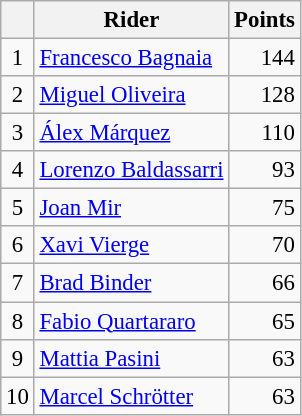<table class="wikitable" style="font-size: 95%;">
<tr>
<th></th>
<th>Rider</th>
<th>Points</th>
</tr>
<tr>
<td align=center>1</td>
<td> <a href='#'>Francesco Bagnaia</a></td>
<td align=right>144</td>
</tr>
<tr>
<td align=center>2</td>
<td> <a href='#'>Miguel Oliveira</a></td>
<td align=right>128</td>
</tr>
<tr>
<td align=center>3</td>
<td> <a href='#'>Álex Márquez</a></td>
<td align=right>110</td>
</tr>
<tr>
<td align=center>4</td>
<td> <a href='#'>Lorenzo Baldassarri</a></td>
<td align=right>93</td>
</tr>
<tr>
<td align=center>5</td>
<td> <a href='#'>Joan Mir</a></td>
<td align=right>75</td>
</tr>
<tr>
<td align=center>6</td>
<td> <a href='#'>Xavi Vierge</a></td>
<td align=right>70</td>
</tr>
<tr>
<td align=center>7</td>
<td> <a href='#'>Brad Binder</a></td>
<td align=right>66</td>
</tr>
<tr>
<td align=center>8</td>
<td> <a href='#'>Fabio Quartararo</a></td>
<td align=right>65</td>
</tr>
<tr>
<td align=center>9</td>
<td> <a href='#'>Mattia Pasini</a></td>
<td align=right>63</td>
</tr>
<tr>
<td align=center>10</td>
<td> <a href='#'>Marcel Schrötter</a></td>
<td align=right>63</td>
</tr>
</table>
